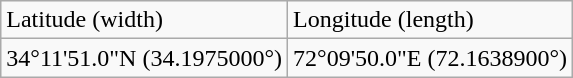<table class="wikitable">
<tr>
<td>Latitude (width)</td>
<td>Longitude (length)</td>
</tr>
<tr>
<td>34°11'51.0"N (34.1975000°)</td>
<td>72°09'50.0"E (72.1638900°)</td>
</tr>
</table>
